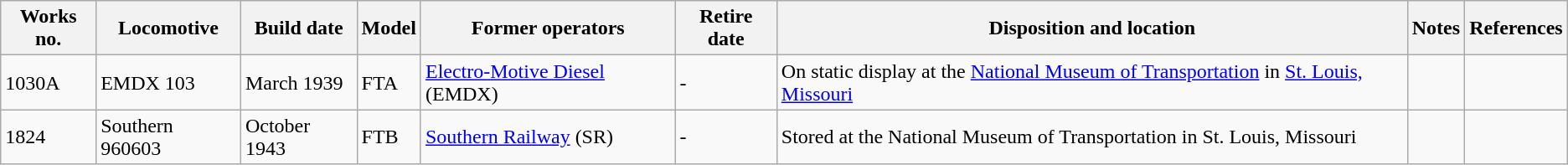<table class="wikitable">
<tr>
<th>Works no.</th>
<th>Locomotive</th>
<th>Build date</th>
<th>Model</th>
<th>Former operators</th>
<th>Retire date</th>
<th>Disposition and location</th>
<th>Notes</th>
<th>References</th>
</tr>
<tr>
<td>1030A</td>
<td>EMDX 103</td>
<td>March 1939</td>
<td>FTA</td>
<td><a href='#'>Electro-Motive Diesel</a> (EMDX)</td>
<td>-</td>
<td>On static display at the <a href='#'>National Museum of Transportation</a> in <a href='#'>St. Louis, Missouri</a></td>
<td></td>
<td></td>
</tr>
<tr>
<td>1824</td>
<td>Southern 960603</td>
<td>October 1943</td>
<td>FTB</td>
<td><a href='#'>Southern Railway</a> (SR)</td>
<td>-</td>
<td>Stored at the National Museum of Transportation in St. Louis, Missouri</td>
<td></td>
<td></td>
</tr>
</table>
